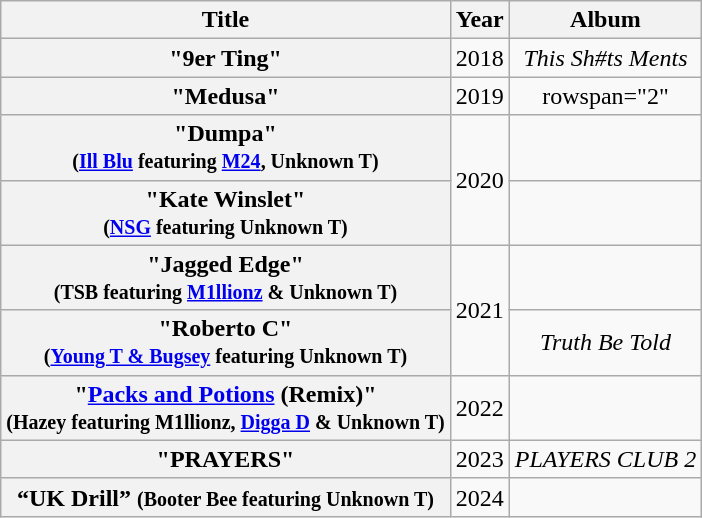<table class="wikitable plainrowheaders" style="text-align:center;">
<tr>
<th scope="col">Title</th>
<th scope="col">Year</th>
<th scope="col">Album</th>
</tr>
<tr>
<th scope="row">"9er Ting"<br></th>
<td>2018</td>
<td><em>This Sh#ts Ments</em></td>
</tr>
<tr>
<th scope="row">"Medusa"<br></th>
<td>2019</td>
<td>rowspan="2" </td>
</tr>
<tr>
<th scope="row">"Dumpa"<br><small>(<a href='#'>Ill Blu</a> featuring <a href='#'>M24</a>, Unknown T)</small></th>
<td rowspan="2">2020</td>
</tr>
<tr>
<th scope="row">"Kate Winslet"<br><small>(<a href='#'>NSG</a> featuring Unknown T)</small></th>
<td></td>
</tr>
<tr>
<th scope="row">"Jagged Edge"<br><small>(TSB featuring <a href='#'>M1llionz</a> & Unknown T)</small></th>
<td rowspan="2">2021</td>
<td></td>
</tr>
<tr>
<th scope="row">"Roberto C"<br><small>(<a href='#'>Young T & Bugsey</a> featuring Unknown T)</small></th>
<td><em>Truth Be Told</em></td>
</tr>
<tr>
<th scope="row">"<a href='#'>Packs and Potions</a> (Remix)"<br><small>(Hazey featuring M1llionz, <a href='#'>Digga D</a> & Unknown T)</small></th>
<td rowspan="1">2022</td>
</tr>
<tr>
<th scope="row">"PRAYERS"</th>
<td>2023</td>
<td><em>PLAYERS CLUB 2</em></td>
</tr>
<tr>
<th>“UK Drill” <small>(Booter Bee featuring Unknown T)</small></th>
<td>2024</td>
<td></td>
</tr>
</table>
